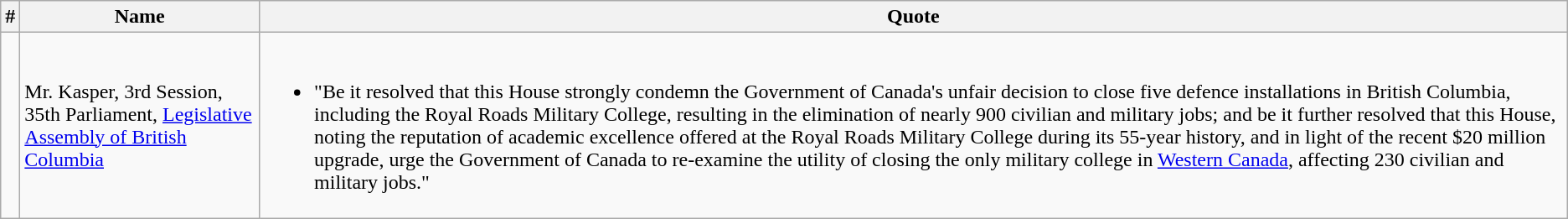<table class="wikitable">
<tr>
<th>#</th>
<th>Name</th>
<th>Quote</th>
</tr>
<tr>
<td></td>
<td>Mr. Kasper, 3rd Session, 35th Parliament, <a href='#'>Legislative Assembly of British Columbia</a></td>
<td><br><ul><li>"Be it resolved that this House strongly condemn the Government of Canada's unfair decision to close five defence installations in British Columbia, including the Royal Roads Military College, resulting in the elimination of nearly 900 civilian and military jobs; and be it further resolved that this House, noting the reputation of academic excellence offered at the Royal Roads Military College during its 55-year history, and in light of the recent $20 million upgrade, urge the Government of Canada to re-examine the utility of closing the only military college in <a href='#'>Western Canada</a>, affecting 230 civilian and military jobs."</li></ul></td>
</tr>
</table>
